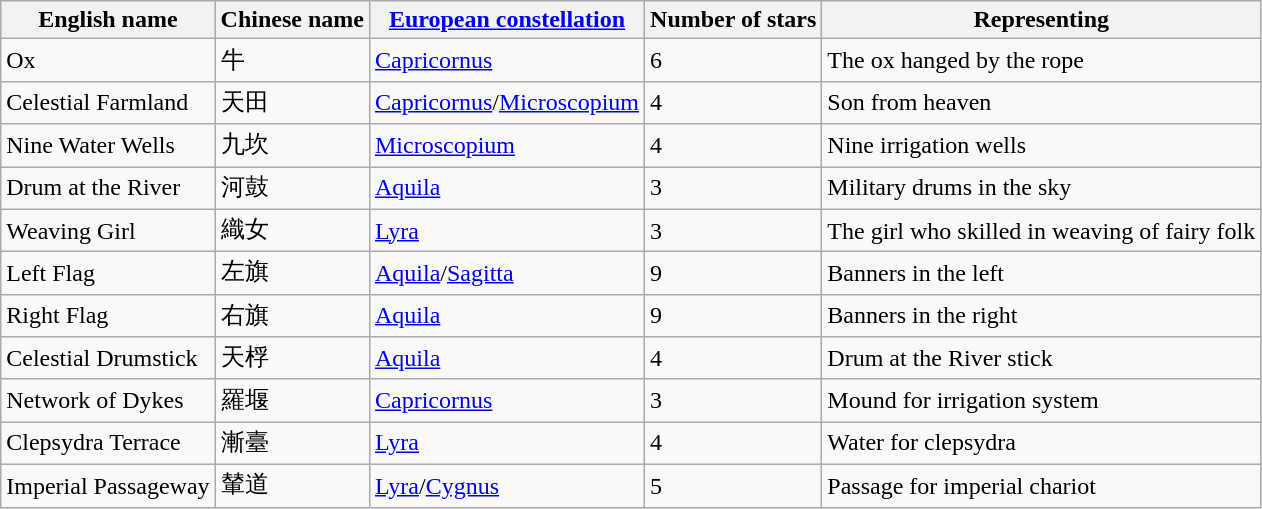<table class="wikitable">
<tr>
<th>English name</th>
<th>Chinese name</th>
<th><a href='#'>European constellation</a></th>
<th>Number of stars</th>
<th>Representing</th>
</tr>
<tr>
<td>Ox</td>
<td>牛</td>
<td><a href='#'>Capricornus</a></td>
<td>6</td>
<td>The ox hanged by the rope</td>
</tr>
<tr>
<td>Celestial Farmland</td>
<td>天田</td>
<td><a href='#'>Capricornus</a>/<a href='#'>Microscopium</a></td>
<td>4</td>
<td>Son from heaven</td>
</tr>
<tr>
<td>Nine Water Wells</td>
<td>九坎</td>
<td><a href='#'>Microscopium</a></td>
<td>4</td>
<td>Nine irrigation wells</td>
</tr>
<tr>
<td>Drum at the River</td>
<td>河鼓</td>
<td><a href='#'>Aquila</a></td>
<td>3</td>
<td>Military drums in the sky</td>
</tr>
<tr>
<td>Weaving Girl</td>
<td>織女</td>
<td><a href='#'>Lyra</a></td>
<td>3</td>
<td>The girl who skilled in weaving of fairy folk</td>
</tr>
<tr>
<td>Left Flag</td>
<td>左旗</td>
<td><a href='#'>Aquila</a>/<a href='#'>Sagitta</a></td>
<td>9</td>
<td>Banners in the left</td>
</tr>
<tr>
<td>Right Flag</td>
<td>右旗</td>
<td><a href='#'>Aquila</a></td>
<td>9</td>
<td>Banners in the right</td>
</tr>
<tr>
<td>Celestial Drumstick</td>
<td>天桴</td>
<td><a href='#'>Aquila</a></td>
<td>4</td>
<td>Drum at the River stick</td>
</tr>
<tr>
<td>Network of Dykes</td>
<td>羅堰</td>
<td><a href='#'>Capricornus</a></td>
<td>3</td>
<td>Mound for irrigation system</td>
</tr>
<tr>
<td>Clepsydra Terrace</td>
<td>漸臺</td>
<td><a href='#'>Lyra</a></td>
<td>4</td>
<td>Water for clepsydra</td>
</tr>
<tr>
<td>Imperial Passageway</td>
<td>輦道</td>
<td><a href='#'>Lyra</a>/<a href='#'>Cygnus</a></td>
<td>5</td>
<td>Passage for imperial chariot</td>
</tr>
</table>
